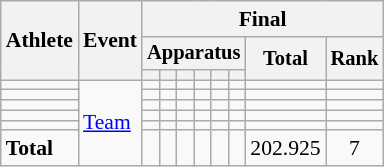<table class="wikitable" style="font-size:90%">
<tr>
<th rowspan=3>Athlete</th>
<th rowspan=3>Event</th>
<th colspan =8>Final</th>
</tr>
<tr style="font-size:95%">
<th colspan=6>Apparatus</th>
<th rowspan=2>Total</th>
<th rowspan=2>Rank</th>
</tr>
<tr style="font-size:95%">
<th></th>
<th></th>
<th></th>
<th></th>
<th></th>
<th></th>
</tr>
<tr align=center>
<td align=left></td>
<td style="text-align:left;" rowspan="6"><a href='#'>Team</a></td>
<td></td>
<td></td>
<td></td>
<td></td>
<td></td>
<td></td>
<td></td>
<td></td>
</tr>
<tr align=center>
<td align=left></td>
<td></td>
<td></td>
<td></td>
<td></td>
<td></td>
<td></td>
<td></td>
<td></td>
</tr>
<tr align=center>
<td align=left></td>
<td></td>
<td></td>
<td></td>
<td></td>
<td></td>
<td></td>
<td></td>
<td></td>
</tr>
<tr align=center>
<td align=left></td>
<td></td>
<td></td>
<td></td>
<td></td>
<td></td>
<td></td>
<td></td>
<td></td>
</tr>
<tr align=center>
<td align=left></td>
<td></td>
<td></td>
<td></td>
<td></td>
<td></td>
<td></td>
<td></td>
<td></td>
</tr>
<tr align=center>
<td align=left><strong>Total</strong></td>
<td></td>
<td></td>
<td></td>
<td></td>
<td></td>
<td></td>
<td>202.925</td>
<td>7</td>
</tr>
</table>
